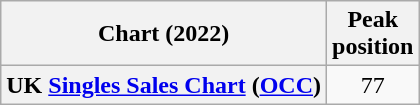<table class="wikitable plainrowheaders" style="text-align:center">
<tr>
<th scope="col">Chart (2022)</th>
<th scope="col">Peak<br>position</th>
</tr>
<tr>
<th scope="row">UK <a href='#'>Singles Sales Chart</a> (<a href='#'>OCC</a>)</th>
<td>77</td>
</tr>
</table>
